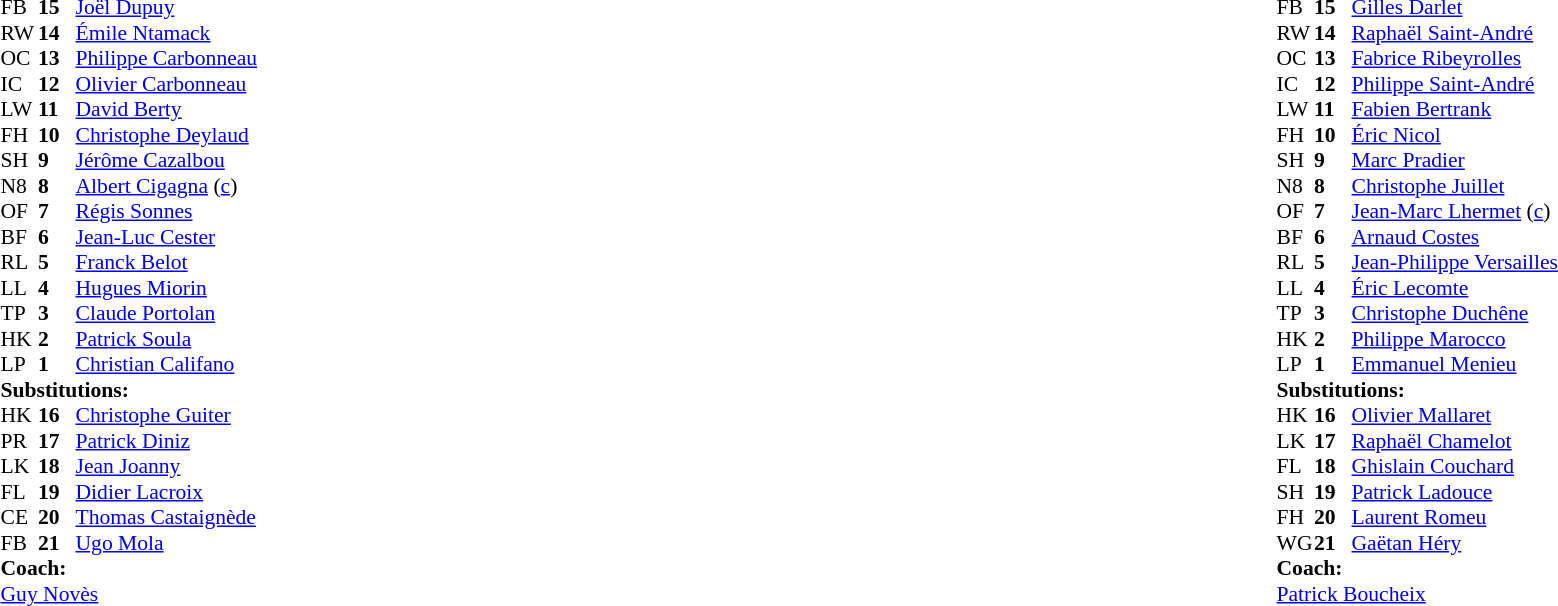<table width="100%">
<tr>
<td valign="top" width="50%"><br><table style="font-size: 90%" cellspacing="0" cellpadding="0">
<tr>
<th width="25"></th>
<th width="25"></th>
</tr>
<tr>
<td>FB</td>
<td><strong>15</strong></td>
<td> <a href='#'>Joël Dupuy</a></td>
</tr>
<tr>
<td>RW</td>
<td><strong>14</strong></td>
<td> <a href='#'>Émile Ntamack</a></td>
</tr>
<tr>
<td>OC</td>
<td><strong>13</strong></td>
<td> <a href='#'>Philippe Carbonneau</a></td>
<td></td>
</tr>
<tr>
<td>IC</td>
<td><strong>12</strong></td>
<td> <a href='#'>Olivier Carbonneau</a></td>
<td></td>
</tr>
<tr>
<td>LW</td>
<td><strong>11</strong></td>
<td> <a href='#'>David Berty</a></td>
</tr>
<tr>
<td>FH</td>
<td><strong>10</strong></td>
<td> <a href='#'>Christophe Deylaud</a></td>
</tr>
<tr>
<td>SH</td>
<td><strong>9</strong></td>
<td> <a href='#'>Jérôme Cazalbou</a></td>
<td></td>
</tr>
<tr>
<td>N8</td>
<td><strong>8</strong></td>
<td> <a href='#'>Albert Cigagna</a> (<a href='#'>c</a>)</td>
<td></td>
</tr>
<tr>
<td>OF</td>
<td><strong>7</strong></td>
<td> <a href='#'>Régis Sonnes</a></td>
</tr>
<tr>
<td>BF</td>
<td><strong>6</strong></td>
<td> <a href='#'>Jean-Luc Cester</a></td>
<td></td>
</tr>
<tr>
<td>RL</td>
<td><strong>5</strong></td>
<td> <a href='#'>Franck Belot</a></td>
</tr>
<tr>
<td>LL</td>
<td><strong>4</strong></td>
<td> <a href='#'>Hugues Miorin</a></td>
<td></td>
</tr>
<tr>
<td>TP</td>
<td><strong>3</strong></td>
<td> <a href='#'>Claude Portolan</a></td>
<td></td>
</tr>
<tr>
<td>HK</td>
<td><strong>2</strong></td>
<td> <a href='#'>Patrick Soula</a></td>
<td></td>
</tr>
<tr>
<td>LP</td>
<td><strong>1</strong></td>
<td> <a href='#'>Christian Califano</a></td>
<td></td>
</tr>
<tr>
<td colspan=3><strong>Substitutions:</strong></td>
</tr>
<tr>
<td>HK</td>
<td><strong>16</strong></td>
<td> <a href='#'>Christophe Guiter</a></td>
<td></td>
</tr>
<tr>
<td>PR</td>
<td><strong>17</strong></td>
<td> <a href='#'>Patrick Diniz</a></td>
<td></td>
</tr>
<tr>
<td>LK</td>
<td><strong>18</strong></td>
<td> <a href='#'>Jean Joanny</a></td>
<td></td>
</tr>
<tr>
<td>FL</td>
<td><strong>19</strong></td>
<td> <a href='#'>Didier Lacroix</a></td>
</tr>
<tr>
<td>CE</td>
<td><strong>20</strong></td>
<td> <a href='#'>Thomas Castaignède</a></td>
<td></td>
</tr>
<tr>
<td>FB</td>
<td><strong>21</strong></td>
<td> <a href='#'>Ugo Mola</a></td>
<td></td>
</tr>
<tr>
<td colspan="3"><strong>Coach:</strong></td>
</tr>
<tr>
<td colspan="4"> <a href='#'>Guy Novès</a></td>
</tr>
</table>
</td>
<td valign="top" width="50%"><br><table style="font-size: 90%" cellspacing="0" cellpadding="0" align="center">
<tr>
<th width="25"></th>
<th width="25"></th>
</tr>
<tr>
<td>FB</td>
<td><strong>15</strong></td>
<td> <a href='#'>Gilles Darlet</a></td>
</tr>
<tr>
<td>RW</td>
<td><strong>14</strong></td>
<td> <a href='#'>Raphaël Saint-André</a></td>
</tr>
<tr>
<td>OC</td>
<td><strong>13</strong></td>
<td> <a href='#'>Fabrice Ribeyrolles</a></td>
</tr>
<tr>
<td>IC</td>
<td><strong>12</strong></td>
<td> <a href='#'>Philippe Saint-André</a></td>
</tr>
<tr>
<td>LW</td>
<td><strong>11</strong></td>
<td> <a href='#'>Fabien Bertrank</a></td>
</tr>
<tr>
<td>FH</td>
<td><strong>10</strong></td>
<td> <a href='#'>Éric Nicol</a></td>
</tr>
<tr>
<td>SH</td>
<td><strong>9</strong></td>
<td> <a href='#'>Marc Pradier</a></td>
</tr>
<tr>
<td>N8</td>
<td><strong>8</strong></td>
<td> <a href='#'>Christophe Juillet</a></td>
</tr>
<tr>
<td>OF</td>
<td><strong>7</strong></td>
<td> <a href='#'>Jean-Marc Lhermet</a> (<a href='#'>c</a>)</td>
</tr>
<tr>
<td>BF</td>
<td><strong>6</strong></td>
<td> <a href='#'>Arnaud Costes</a></td>
</tr>
<tr>
<td>RL</td>
<td><strong>5</strong></td>
<td> <a href='#'>Jean-Philippe Versailles</a></td>
</tr>
<tr>
<td>LL</td>
<td><strong>4</strong></td>
<td> <a href='#'>Éric Lecomte</a></td>
</tr>
<tr>
<td>TP</td>
<td><strong>3</strong></td>
<td> <a href='#'>Christophe Duchêne</a></td>
</tr>
<tr>
<td>HK</td>
<td><strong>2</strong></td>
<td> <a href='#'>Philippe Marocco</a></td>
</tr>
<tr>
<td>LP</td>
<td><strong>1</strong></td>
<td> <a href='#'>Emmanuel Menieu</a></td>
</tr>
<tr>
<td colspan=3><strong>Substitutions:</strong></td>
</tr>
<tr>
<td>HK</td>
<td><strong>16</strong></td>
<td> <a href='#'>Olivier Mallaret</a></td>
</tr>
<tr>
<td>LK</td>
<td><strong>17</strong></td>
<td> <a href='#'>Raphaël Chamelot</a></td>
</tr>
<tr>
<td>FL</td>
<td><strong>18</strong></td>
<td> <a href='#'>Ghislain Couchard</a></td>
</tr>
<tr>
<td>SH</td>
<td><strong>19</strong></td>
<td> <a href='#'>Patrick Ladouce</a></td>
</tr>
<tr>
<td>FH</td>
<td><strong>20</strong></td>
<td> <a href='#'>Laurent Romeu</a></td>
</tr>
<tr>
<td>WG</td>
<td><strong>21</strong></td>
<td> <a href='#'>Gaëtan Héry</a></td>
</tr>
<tr>
<td colspan="3"><strong>Coach:</strong></td>
</tr>
<tr>
<td colspan="4"> <a href='#'>Patrick Boucheix</a></td>
</tr>
</table>
</td>
</tr>
</table>
